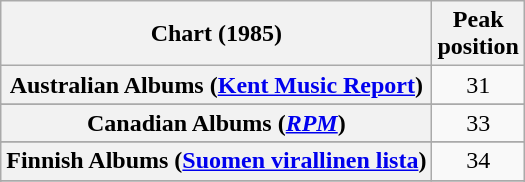<table class="wikitable sortable plainrowheaders">
<tr>
<th>Chart (1985)</th>
<th>Peak<br>position</th>
</tr>
<tr>
<th scope="row">Australian Albums (<a href='#'>Kent Music Report</a>)</th>
<td align="center">31</td>
</tr>
<tr>
</tr>
<tr>
<th scope="row">Canadian Albums (<em><a href='#'>RPM</a></em>)</th>
<td align="center">33</td>
</tr>
<tr>
</tr>
<tr>
<th scope="row">Finnish Albums (<a href='#'>Suomen virallinen lista</a>)</th>
<td align="center">34</td>
</tr>
<tr>
</tr>
<tr>
</tr>
</table>
